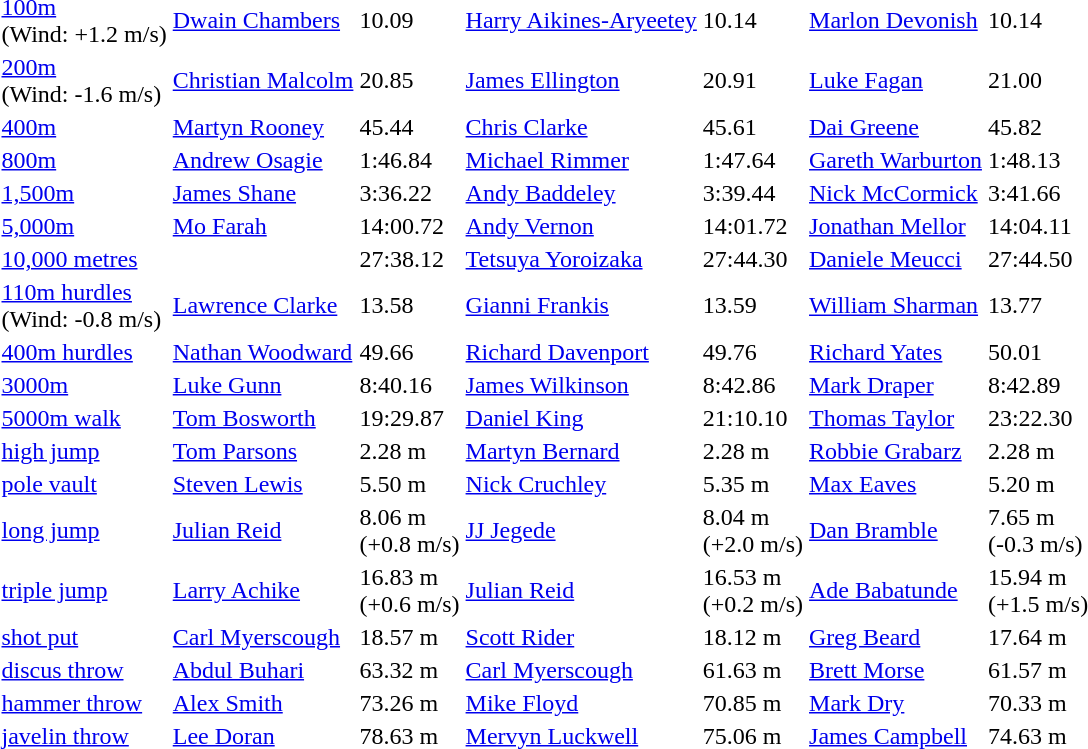<table>
<tr>
<td><a href='#'>100m</a><br>(Wind: +1.2 m/s)</td>
<td><a href='#'>Dwain Chambers</a></td>
<td>10.09</td>
<td><a href='#'>Harry Aikines-Aryeetey</a></td>
<td>10.14</td>
<td><a href='#'>Marlon Devonish</a></td>
<td>10.14</td>
</tr>
<tr>
<td><a href='#'>200m</a><br>(Wind: -1.6 m/s)</td>
<td><a href='#'>Christian Malcolm</a></td>
<td>20.85</td>
<td><a href='#'>James Ellington</a></td>
<td>20.91</td>
<td><a href='#'>Luke Fagan</a></td>
<td>21.00</td>
</tr>
<tr>
<td><a href='#'>400m</a></td>
<td><a href='#'>Martyn Rooney</a></td>
<td>45.44</td>
<td><a href='#'>Chris Clarke</a></td>
<td>45.61</td>
<td> <a href='#'>Dai Greene</a></td>
<td>45.82</td>
</tr>
<tr>
<td><a href='#'>800m</a></td>
<td><a href='#'>Andrew Osagie</a></td>
<td>1:46.84</td>
<td><a href='#'>Michael Rimmer</a></td>
<td>1:47.64</td>
<td><a href='#'>Gareth Warburton</a></td>
<td>1:48.13</td>
</tr>
<tr>
<td><a href='#'>1,500m</a></td>
<td><a href='#'>James Shane</a></td>
<td>3:36.22</td>
<td><a href='#'>Andy Baddeley</a></td>
<td>3:39.44</td>
<td><a href='#'>Nick McCormick</a></td>
<td>3:41.66</td>
</tr>
<tr>
<td><a href='#'>5,000m</a></td>
<td><a href='#'>Mo Farah</a></td>
<td>14:00.72</td>
<td><a href='#'>Andy Vernon</a></td>
<td>14:01.72</td>
<td><a href='#'>Jonathan Mellor</a></td>
<td>14:04.11</td>
</tr>
<tr>
<td><a href='#'>10,000 metres</a></td>
<td></td>
<td>27:38.12</td>
<td> <a href='#'>Tetsuya Yoroizaka</a></td>
<td>27:44.30</td>
<td> <a href='#'>Daniele Meucci</a></td>
<td>27:44.50</td>
</tr>
<tr>
<td><a href='#'>110m hurdles</a><br>(Wind: -0.8 m/s)</td>
<td><a href='#'>Lawrence Clarke</a></td>
<td>13.58</td>
<td><a href='#'>Gianni Frankis</a></td>
<td>13.59</td>
<td><a href='#'>William Sharman</a></td>
<td>13.77</td>
</tr>
<tr>
<td><a href='#'>400m hurdles</a></td>
<td><a href='#'>Nathan Woodward</a></td>
<td>49.66</td>
<td><a href='#'>Richard Davenport</a></td>
<td>49.76</td>
<td><a href='#'>Richard Yates</a></td>
<td>50.01</td>
</tr>
<tr>
<td><a href='#'>3000m </a></td>
<td><a href='#'>Luke Gunn</a></td>
<td>8:40.16</td>
<td><a href='#'>James Wilkinson</a></td>
<td>8:42.86</td>
<td><a href='#'>Mark Draper</a></td>
<td>8:42.89</td>
</tr>
<tr>
<td><a href='#'>5000m walk</a></td>
<td><a href='#'>Tom Bosworth</a></td>
<td>19:29.87</td>
<td><a href='#'>Daniel King</a></td>
<td>21:10.10</td>
<td><a href='#'>Thomas Taylor</a></td>
<td>23:22.30</td>
</tr>
<tr>
<td><a href='#'>high jump</a></td>
<td><a href='#'>Tom Parsons</a></td>
<td>2.28 m</td>
<td><a href='#'>Martyn Bernard</a></td>
<td>2.28 m</td>
<td><a href='#'>Robbie Grabarz</a></td>
<td>2.28 m</td>
</tr>
<tr>
<td><a href='#'>pole vault</a></td>
<td><a href='#'>Steven Lewis</a></td>
<td>5.50 m</td>
<td><a href='#'>Nick Cruchley</a></td>
<td>5.35 m</td>
<td><a href='#'>Max Eaves</a></td>
<td>5.20 m</td>
</tr>
<tr>
<td><a href='#'>long jump</a></td>
<td><a href='#'>Julian Reid</a></td>
<td>8.06 m<br>(+0.8 m/s)</td>
<td><a href='#'>JJ Jegede</a></td>
<td>8.04 m<br>(+2.0 m/s)</td>
<td><a href='#'>Dan Bramble</a></td>
<td>7.65 m<br>(-0.3 m/s)</td>
</tr>
<tr>
<td><a href='#'>triple jump</a></td>
<td><a href='#'>Larry Achike</a></td>
<td>16.83 m<br>(+0.6 m/s)</td>
<td><a href='#'>Julian Reid</a></td>
<td>16.53 m<br>(+0.2 m/s)</td>
<td><a href='#'>Ade Babatunde</a></td>
<td>15.94 m<br>(+1.5 m/s)</td>
</tr>
<tr>
<td><a href='#'>shot put</a></td>
<td><a href='#'>Carl Myerscough</a></td>
<td>18.57 m</td>
<td><a href='#'>Scott Rider</a></td>
<td>18.12 m</td>
<td><a href='#'>Greg Beard</a></td>
<td>17.64 m</td>
</tr>
<tr>
<td><a href='#'>discus throw</a></td>
<td><a href='#'>Abdul Buhari</a></td>
<td>63.32 m</td>
<td><a href='#'>Carl Myerscough</a></td>
<td>61.63 m</td>
<td><a href='#'>Brett Morse</a></td>
<td>61.57 m</td>
</tr>
<tr>
<td><a href='#'>hammer throw</a></td>
<td><a href='#'>Alex Smith</a></td>
<td>73.26 m</td>
<td><a href='#'>Mike Floyd</a></td>
<td>70.85 m</td>
<td> <a href='#'>Mark Dry</a></td>
<td>70.33 m</td>
</tr>
<tr>
<td><a href='#'>javelin throw</a></td>
<td><a href='#'>Lee Doran</a></td>
<td>78.63 m</td>
<td><a href='#'>Mervyn Luckwell</a></td>
<td>75.06 m</td>
<td> <a href='#'>James Campbell</a></td>
<td>74.63 m</td>
</tr>
</table>
